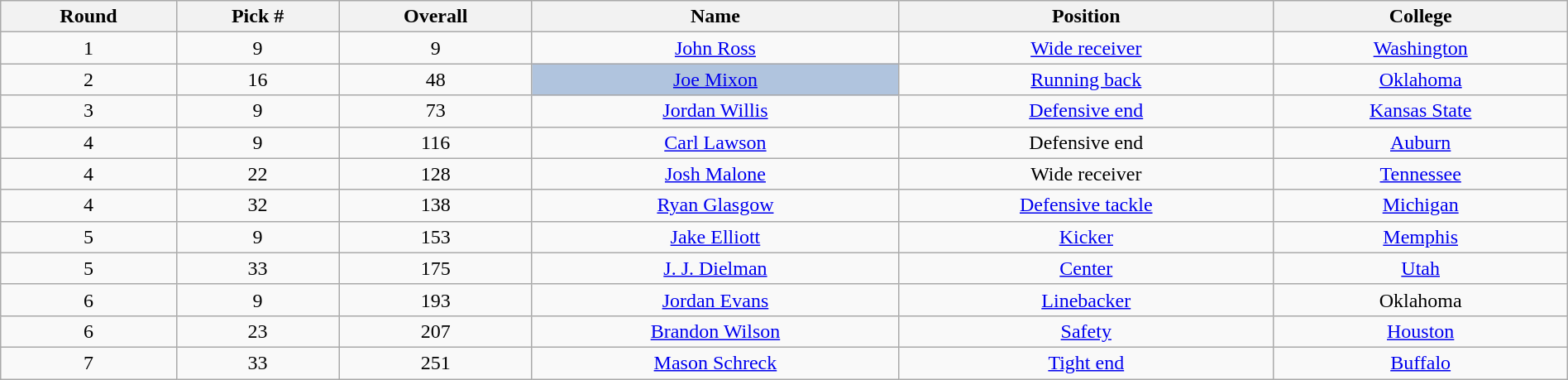<table class="wikitable sortable sortable" style="width: 100%; text-align:center">
<tr>
<th>Round</th>
<th>Pick #</th>
<th>Overall</th>
<th>Name</th>
<th>Position</th>
<th>College</th>
</tr>
<tr>
<td>1</td>
<td>9</td>
<td>9</td>
<td><a href='#'>John Ross</a></td>
<td><a href='#'>Wide receiver</a></td>
<td><a href='#'>Washington</a></td>
</tr>
<tr>
<td>2</td>
<td>16</td>
<td>48</td>
<td bgcolor=lightsteelblue><a href='#'>Joe Mixon</a></td>
<td><a href='#'>Running back</a></td>
<td><a href='#'>Oklahoma</a></td>
</tr>
<tr>
<td>3</td>
<td>9</td>
<td>73</td>
<td><a href='#'>Jordan Willis</a></td>
<td><a href='#'>Defensive end</a></td>
<td><a href='#'>Kansas State</a></td>
</tr>
<tr>
<td>4</td>
<td>9</td>
<td>116</td>
<td><a href='#'>Carl Lawson</a></td>
<td>Defensive end</td>
<td><a href='#'>Auburn</a></td>
</tr>
<tr>
<td>4</td>
<td>22</td>
<td>128</td>
<td><a href='#'>Josh Malone</a></td>
<td>Wide receiver</td>
<td><a href='#'>Tennessee</a></td>
</tr>
<tr>
<td>4</td>
<td>32</td>
<td>138</td>
<td><a href='#'>Ryan Glasgow</a></td>
<td><a href='#'>Defensive tackle</a></td>
<td><a href='#'>Michigan</a></td>
</tr>
<tr>
<td>5</td>
<td>9</td>
<td>153</td>
<td><a href='#'>Jake Elliott</a></td>
<td><a href='#'>Kicker</a></td>
<td><a href='#'>Memphis</a></td>
</tr>
<tr>
<td>5</td>
<td>33</td>
<td>175</td>
<td><a href='#'>J. J. Dielman</a></td>
<td><a href='#'>Center</a></td>
<td><a href='#'>Utah</a></td>
</tr>
<tr>
<td>6</td>
<td>9</td>
<td>193</td>
<td><a href='#'>Jordan Evans</a></td>
<td><a href='#'>Linebacker</a></td>
<td>Oklahoma</td>
</tr>
<tr>
<td>6</td>
<td>23</td>
<td>207</td>
<td><a href='#'>Brandon Wilson</a></td>
<td><a href='#'>Safety</a></td>
<td><a href='#'>Houston</a></td>
</tr>
<tr>
<td>7</td>
<td>33</td>
<td>251</td>
<td><a href='#'>Mason Schreck</a></td>
<td><a href='#'>Tight end</a></td>
<td><a href='#'>Buffalo</a></td>
</tr>
</table>
